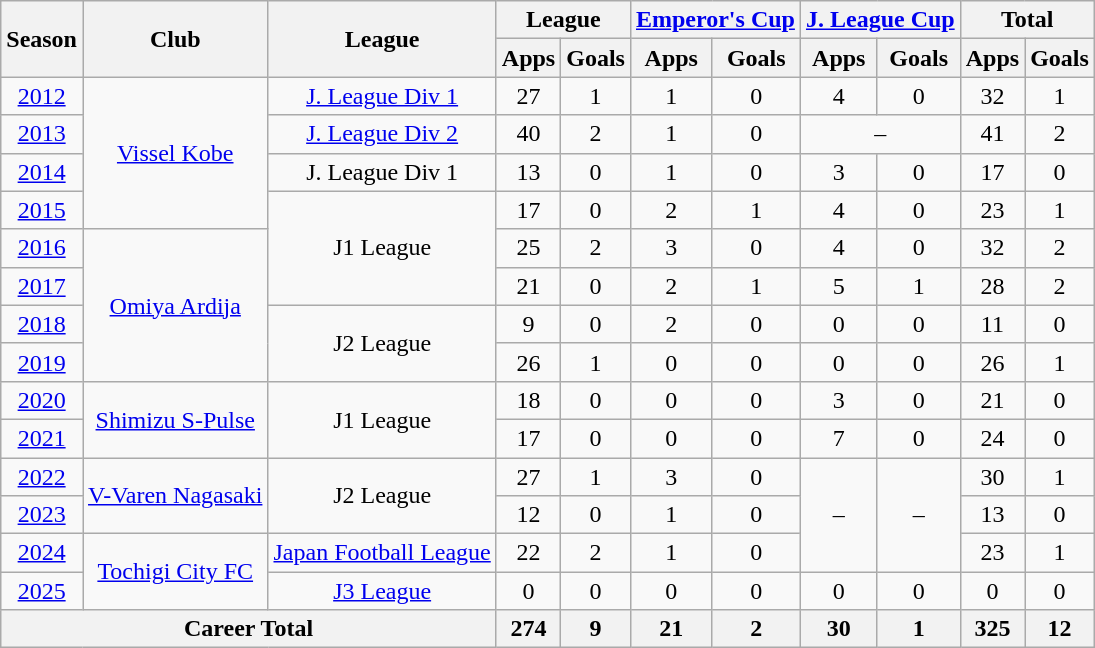<table class="wikitable" style="text-align:center;">
<tr>
<th rowspan="2">Season</th>
<th rowspan="2">Club</th>
<th rowspan="2">League</th>
<th colspan="2">League</th>
<th colspan="2"><a href='#'>Emperor's Cup</a></th>
<th colspan="2"><a href='#'>J. League Cup</a></th>
<th colspan="2">Total</th>
</tr>
<tr>
<th>Apps</th>
<th>Goals</th>
<th>Apps</th>
<th>Goals</th>
<th>Apps</th>
<th>Goals</th>
<th>Apps</th>
<th>Goals</th>
</tr>
<tr>
<td><a href='#'>2012</a></td>
<td rowspan="4"><a href='#'>Vissel Kobe</a></td>
<td><a href='#'>J. League Div 1</a></td>
<td>27</td>
<td>1</td>
<td>1</td>
<td>0</td>
<td>4</td>
<td>0</td>
<td>32</td>
<td>1</td>
</tr>
<tr>
<td><a href='#'>2013</a></td>
<td><a href='#'>J. League Div 2</a></td>
<td>40</td>
<td>2</td>
<td>1</td>
<td>0</td>
<td colspan="2">–</td>
<td>41</td>
<td>2</td>
</tr>
<tr>
<td><a href='#'>2014</a></td>
<td>J. League Div 1</td>
<td>13</td>
<td>0</td>
<td>1</td>
<td>0</td>
<td>3</td>
<td>0</td>
<td>17</td>
<td>0</td>
</tr>
<tr>
<td><a href='#'>2015</a></td>
<td rowspan="3">J1 League</td>
<td>17</td>
<td>0</td>
<td>2</td>
<td>1</td>
<td>4</td>
<td>0</td>
<td>23</td>
<td>1</td>
</tr>
<tr>
<td><a href='#'>2016</a></td>
<td rowspan="4"><a href='#'>Omiya Ardija</a></td>
<td>25</td>
<td>2</td>
<td>3</td>
<td>0</td>
<td>4</td>
<td>0</td>
<td>32</td>
<td>2</td>
</tr>
<tr>
<td><a href='#'>2017</a></td>
<td>21</td>
<td>0</td>
<td>2</td>
<td>1</td>
<td>5</td>
<td>1</td>
<td>28</td>
<td>2</td>
</tr>
<tr>
<td><a href='#'>2018</a></td>
<td rowspan="2">J2 League</td>
<td>9</td>
<td>0</td>
<td>2</td>
<td>0</td>
<td>0</td>
<td>0</td>
<td>11</td>
<td>0</td>
</tr>
<tr>
<td><a href='#'>2019</a></td>
<td>26</td>
<td>1</td>
<td>0</td>
<td>0</td>
<td>0</td>
<td>0</td>
<td>26</td>
<td>1</td>
</tr>
<tr>
<td><a href='#'>2020</a></td>
<td rowspan="2"><a href='#'>Shimizu S-Pulse</a></td>
<td rowspan="2">J1 League</td>
<td>18</td>
<td>0</td>
<td>0</td>
<td>0</td>
<td>3</td>
<td>0</td>
<td>21</td>
<td>0</td>
</tr>
<tr>
<td><a href='#'>2021</a></td>
<td>17</td>
<td>0</td>
<td>0</td>
<td>0</td>
<td>7</td>
<td>0</td>
<td>24</td>
<td>0</td>
</tr>
<tr>
<td><a href='#'>2022</a></td>
<td rowspan="2"><a href='#'>V-Varen Nagasaki</a></td>
<td rowspan="2">J2 League</td>
<td>27</td>
<td>1</td>
<td>3</td>
<td>0</td>
<td rowspan="3">–</td>
<td rowspan="3">–</td>
<td>30</td>
<td>1</td>
</tr>
<tr>
<td><a href='#'>2023</a></td>
<td>12</td>
<td>0</td>
<td>1</td>
<td>0</td>
<td>13</td>
<td>0</td>
</tr>
<tr>
<td><a href='#'>2024</a></td>
<td rowspan="2"><a href='#'>Tochigi City FC</a></td>
<td><a href='#'>Japan Football League</a></td>
<td>22</td>
<td>2</td>
<td>1</td>
<td>0</td>
<td>23</td>
<td>1</td>
</tr>
<tr>
<td><a href='#'>2025</a></td>
<td><a href='#'>J3 League</a></td>
<td>0</td>
<td>0</td>
<td>0</td>
<td>0</td>
<td>0</td>
<td>0</td>
<td>0</td>
<td>0</td>
</tr>
<tr>
<th colspan="3">Career Total</th>
<th>274</th>
<th>9</th>
<th>21</th>
<th>2</th>
<th>30</th>
<th>1</th>
<th>325</th>
<th>12</th>
</tr>
</table>
